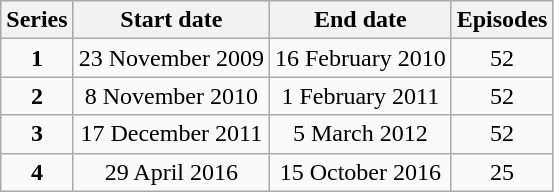<table class="wikitable" style="text-align: center;">
<tr>
<th>Series</th>
<th>Start date</th>
<th>End date</th>
<th>Episodes</th>
</tr>
<tr>
<td><strong>1</strong></td>
<td>23 November 2009</td>
<td>16 February 2010</td>
<td>52</td>
</tr>
<tr>
<td><strong>2</strong></td>
<td>8 November 2010</td>
<td>1 February 2011</td>
<td>52</td>
</tr>
<tr>
<td><strong>3</strong></td>
<td>17 December 2011</td>
<td>5 March 2012</td>
<td>52</td>
</tr>
<tr>
<td><strong>4</strong></td>
<td>29 April 2016</td>
<td>15 October 2016</td>
<td>25</td>
</tr>
</table>
